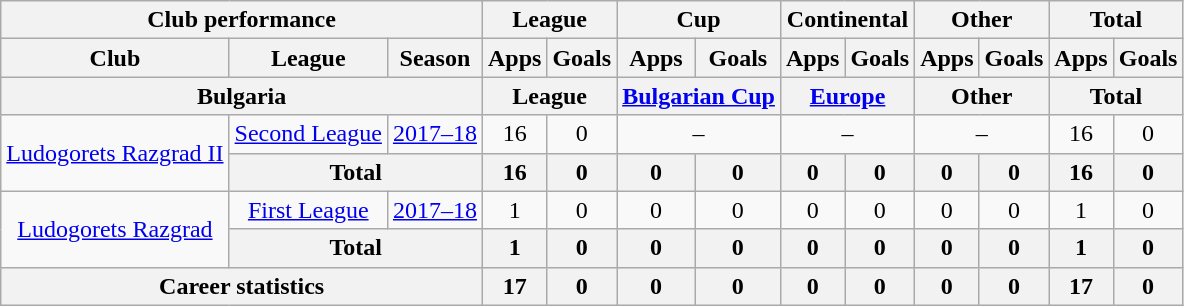<table class="wikitable" style="text-align: center">
<tr>
<th colspan="3">Club performance</th>
<th colspan="2">League</th>
<th colspan="2">Cup</th>
<th colspan="2">Continental</th>
<th colspan="2">Other</th>
<th colspan="3">Total</th>
</tr>
<tr>
<th>Club</th>
<th>League</th>
<th>Season</th>
<th>Apps</th>
<th>Goals</th>
<th>Apps</th>
<th>Goals</th>
<th>Apps</th>
<th>Goals</th>
<th>Apps</th>
<th>Goals</th>
<th>Apps</th>
<th>Goals</th>
</tr>
<tr>
<th colspan="3">Bulgaria</th>
<th colspan="2">League</th>
<th colspan="2"><a href='#'>Bulgarian Cup</a></th>
<th colspan="2"><a href='#'>Europe</a></th>
<th colspan="2">Other</th>
<th colspan="2">Total</th>
</tr>
<tr>
<td rowspan="2" valign="center"><a href='#'>Ludogorets Razgrad II</a></td>
<td rowspan="1"><a href='#'>Second League</a></td>
<td><a href='#'>2017–18</a></td>
<td>16</td>
<td>0</td>
<td colspan="2">–</td>
<td colspan="2">–</td>
<td colspan="2">–</td>
<td>16</td>
<td>0</td>
</tr>
<tr>
<th colspan=2>Total</th>
<th>16</th>
<th>0</th>
<th>0</th>
<th>0</th>
<th>0</th>
<th>0</th>
<th>0</th>
<th>0</th>
<th>16</th>
<th>0</th>
</tr>
<tr>
<td rowspan="2" valign="center"><a href='#'>Ludogorets Razgrad</a></td>
<td rowspan="1"><a href='#'>First League</a></td>
<td><a href='#'>2017–18</a></td>
<td>1</td>
<td>0</td>
<td>0</td>
<td>0</td>
<td>0</td>
<td>0</td>
<td>0</td>
<td>0</td>
<td>1</td>
<td>0</td>
</tr>
<tr>
<th colspan=2>Total</th>
<th>1</th>
<th>0</th>
<th>0</th>
<th>0</th>
<th>0</th>
<th>0</th>
<th>0</th>
<th>0</th>
<th>1</th>
<th>0</th>
</tr>
<tr>
<th colspan="3">Career statistics</th>
<th>17</th>
<th>0</th>
<th>0</th>
<th>0</th>
<th>0</th>
<th>0</th>
<th>0</th>
<th>0</th>
<th>17</th>
<th>0</th>
</tr>
</table>
